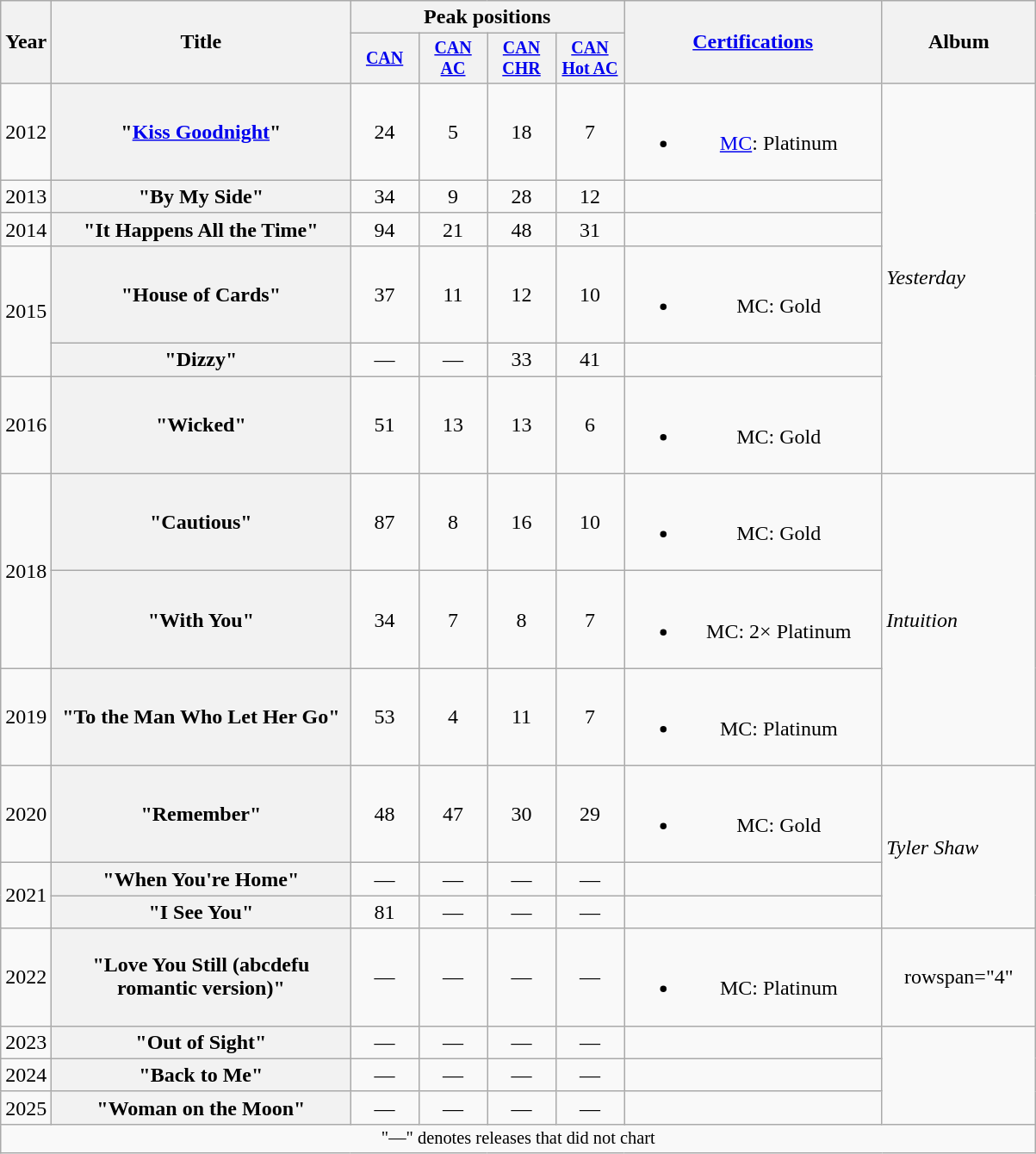<table class="wikitable plainrowheaders" style="text-align:center;">
<tr>
<th rowspan="2" style="width:1em;">Year</th>
<th rowspan="2" style="width:14em;">Title</th>
<th colspan="4">Peak positions</th>
<th rowspan="2" style="width:12em;"><a href='#'>Certifications</a></th>
<th rowspan="2" style="width:7em;">Album</th>
</tr>
<tr style="font-size:smaller;">
<th style="width:3.5em;"><a href='#'>CAN</a><br></th>
<th style="width:3.5em;"><a href='#'>CAN AC</a><br></th>
<th style="width:3.5em;"><a href='#'>CAN CHR</a><br></th>
<th style="width:3.5em;"><a href='#'>CAN Hot AC</a><br></th>
</tr>
<tr>
<td>2012</td>
<th scope="row">"<a href='#'>Kiss Goodnight</a>"</th>
<td>24</td>
<td>5</td>
<td>18</td>
<td>7</td>
<td><br><ul><li><a href='#'>MC</a>: Platinum</li></ul></td>
<td rowspan="6" align="left"><em>Yesterday</em></td>
</tr>
<tr>
<td>2013</td>
<th scope="row">"By My Side"</th>
<td>34</td>
<td>9</td>
<td>28</td>
<td>12</td>
<td></td>
</tr>
<tr>
<td>2014</td>
<th scope="row">"It Happens All the Time"</th>
<td>94</td>
<td>21</td>
<td>48</td>
<td>31</td>
<td></td>
</tr>
<tr>
<td rowspan="2">2015</td>
<th scope="row">"House of Cards"</th>
<td>37</td>
<td>11</td>
<td>12</td>
<td>10</td>
<td><br><ul><li>MC: Gold</li></ul></td>
</tr>
<tr>
<th scope="row">"Dizzy"</th>
<td>—</td>
<td>—</td>
<td>33</td>
<td>41</td>
<td></td>
</tr>
<tr>
<td>2016</td>
<th scope="row">"Wicked"</th>
<td>51</td>
<td>13</td>
<td>13</td>
<td>6</td>
<td><br><ul><li>MC: Gold</li></ul></td>
</tr>
<tr>
<td rowspan="2">2018</td>
<th scope="row">"Cautious"</th>
<td>87</td>
<td>8</td>
<td>16</td>
<td>10</td>
<td><br><ul><li>MC: Gold</li></ul></td>
<td rowspan="3" align="left"><em>Intuition</em></td>
</tr>
<tr>
<th scope="row">"With You"</th>
<td>34</td>
<td>7</td>
<td>8</td>
<td>7</td>
<td><br><ul><li>MC: 2× Platinum</li></ul></td>
</tr>
<tr>
<td>2019</td>
<th scope="row">"To the Man Who Let Her Go"</th>
<td>53</td>
<td>4</td>
<td>11</td>
<td>7</td>
<td><br><ul><li>MC: Platinum</li></ul></td>
</tr>
<tr>
<td>2020</td>
<th scope="row">"Remember"</th>
<td>48</td>
<td>47</td>
<td>30</td>
<td>29</td>
<td><br><ul><li>MC: Gold</li></ul></td>
<td rowspan="3" align="left"><em>Tyler Shaw</em></td>
</tr>
<tr>
<td rowspan="2">2021</td>
<th scope="row">"When You're Home"</th>
<td>—</td>
<td>—</td>
<td>—</td>
<td>—</td>
<td></td>
</tr>
<tr>
<th scope="row">"I See You"</th>
<td>81</td>
<td>—</td>
<td>—</td>
<td>—</td>
<td></td>
</tr>
<tr>
<td>2022</td>
<th scope="row">"Love You Still (abcdefu romantic version)"</th>
<td>—</td>
<td>—</td>
<td>—</td>
<td>—</td>
<td><br><ul><li>MC: Platinum</li></ul></td>
<td>rowspan="4" </td>
</tr>
<tr>
<td>2023</td>
<th scope="row">"Out of Sight"</th>
<td>—</td>
<td>—</td>
<td>—</td>
<td>—</td>
<td></td>
</tr>
<tr>
<td>2024</td>
<th scope="row">"Back to Me"</th>
<td>—</td>
<td>—</td>
<td>—</td>
<td>—</td>
<td></td>
</tr>
<tr>
<td>2025</td>
<th scope="row">"Woman on the Moon"</th>
<td>—</td>
<td>—</td>
<td>—</td>
<td>—</td>
<td></td>
</tr>
<tr>
<td colspan="9" style="font-size:85%">"—" denotes releases that did not chart</td>
</tr>
</table>
